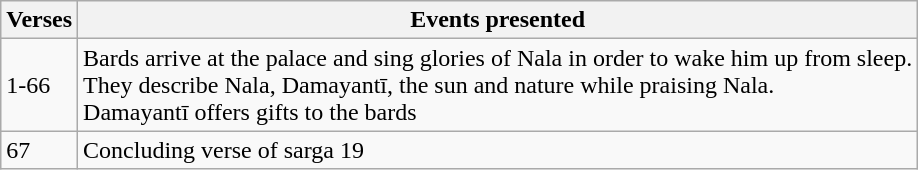<table class="wikitable">
<tr>
<th>Verses</th>
<th>Events presented</th>
</tr>
<tr>
<td>1-66</td>
<td>Bards arrive at the palace and sing glories of Nala in order to wake him up from sleep. <br>They describe Nala, Damayantī, the sun and nature while praising Nala. <br>Damayantī offers gifts to the bards</td>
</tr>
<tr>
<td>67</td>
<td>Concluding verse of sarga 19</td>
</tr>
</table>
